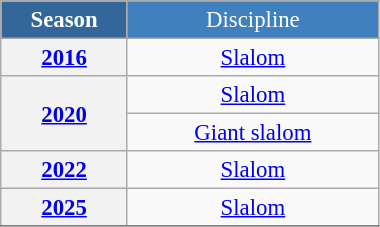<table class="wikitable" style="font-size:95%; text-align:center; border:grey solid 1px; border-collapse:collapse;" width="20%">
<tr style="background-color:#369; color:white;">
<td rowspan="2" colspan="1" width="5%"><strong>Season</strong></td>
</tr>
<tr style="background-color:#4180be; color:white;">
<td width="15%">Discipline</td>
</tr>
<tr>
<th><a href='#'>2016</a></th>
<td><a href='#'>Slalom</a></td>
</tr>
<tr>
<th rowspan=2><a href='#'>2020</a></th>
<td><a href='#'>Slalom</a></td>
</tr>
<tr>
<td><a href='#'>Giant slalom</a></td>
</tr>
<tr>
<th><a href='#'>2022</a></th>
<td><a href='#'>Slalom</a></td>
</tr>
<tr>
<th><a href='#'>2025</a></th>
<td><a href='#'>Slalom</a></td>
</tr>
<tr>
</tr>
</table>
